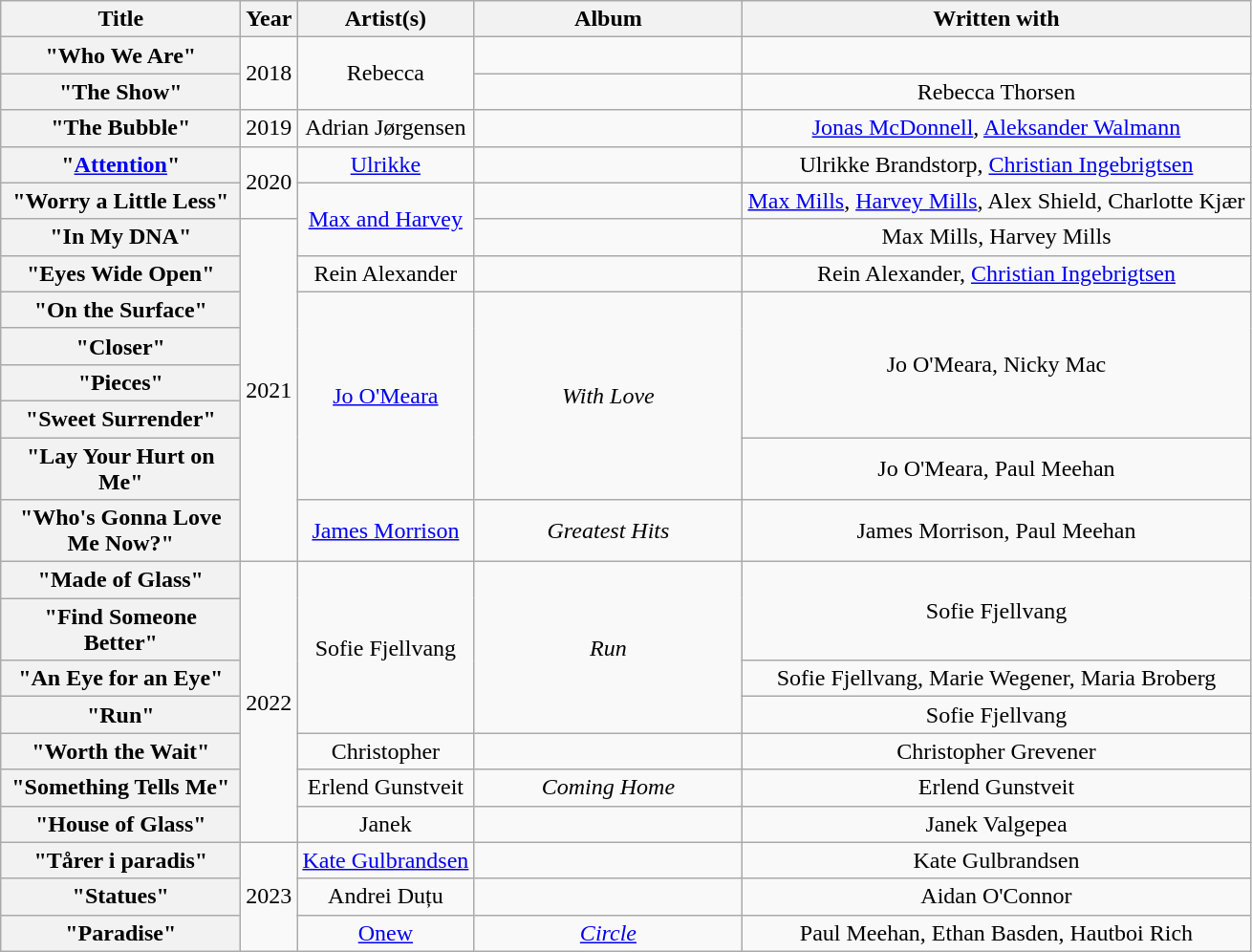<table class="wikitable plainrowheaders" style="text-align:center;">
<tr>
<th scope="col" style="width:160px;">Title</th>
<th scope="col">Year</th>
<th scope="col">Artist(s)</th>
<th scope="col" style="width:180px;">Album</th>
<th scope="col">Written with</th>
</tr>
<tr>
<th scope="row">"Who We Are"</th>
<td rowspan="2">2018</td>
<td rowspan="2">Rebecca</td>
<td></td>
<td></td>
</tr>
<tr>
<th scope="row">"The Show"</th>
<td></td>
<td>Rebecca Thorsen</td>
</tr>
<tr>
<th scope="row">"The Bubble"</th>
<td>2019</td>
<td>Adrian Jørgensen</td>
<td></td>
<td><a href='#'>Jonas McDonnell</a>, <a href='#'>Aleksander Walmann</a></td>
</tr>
<tr>
<th scope="row">"<a href='#'>Attention</a>"</th>
<td rowspan="2">2020</td>
<td><a href='#'>Ulrikke</a></td>
<td></td>
<td>Ulrikke Brandstorp, <a href='#'>Christian Ingebrigtsen</a></td>
</tr>
<tr>
<th scope="row">"Worry a Little Less"</th>
<td rowspan="2"><a href='#'>Max and Harvey</a></td>
<td></td>
<td><a href='#'>Max Mills</a>, <a href='#'>Harvey Mills</a>, Alex Shield, Charlotte Kjær</td>
</tr>
<tr>
<th scope="row">"In My DNA"</th>
<td rowspan="8">2021</td>
<td></td>
<td>Max Mills, Harvey Mills</td>
</tr>
<tr>
<th scope="row">"Eyes Wide Open"</th>
<td>Rein Alexander</td>
<td></td>
<td>Rein Alexander, <a href='#'>Christian Ingebrigtsen</a></td>
</tr>
<tr>
<th scope="row">"On the Surface"</th>
<td rowspan="5"><a href='#'>Jo O'Meara</a></td>
<td rowspan="5"><em>With Love</em></td>
<td rowspan="4">Jo O'Meara, Nicky Mac</td>
</tr>
<tr>
<th scope="row">"Closer"</th>
</tr>
<tr>
<th scope="row">"Pieces"</th>
</tr>
<tr>
<th scope="row">"Sweet Surrender"</th>
</tr>
<tr>
<th scope="row">"Lay Your Hurt on Me"</th>
<td>Jo O'Meara, Paul Meehan</td>
</tr>
<tr>
<th scope="row">"Who's Gonna Love Me Now?"</th>
<td><a href='#'>James Morrison</a></td>
<td><em>Greatest Hits</em></td>
<td>James Morrison, Paul Meehan</td>
</tr>
<tr>
<th scope="row">"Made of Glass"</th>
<td rowspan="7">2022</td>
<td rowspan="4">Sofie Fjellvang</td>
<td rowspan="4"><em>Run</em></td>
<td rowspan="2">Sofie Fjellvang</td>
</tr>
<tr>
<th scope="row">"Find Someone Better"</th>
</tr>
<tr>
<th scope="row">"An Eye for an Eye"</th>
<td>Sofie Fjellvang, Marie Wegener, Maria Broberg</td>
</tr>
<tr>
<th scope="row">"Run"</th>
<td>Sofie Fjellvang</td>
</tr>
<tr>
<th scope="row">"Worth the Wait"</th>
<td>Christopher</td>
<td></td>
<td>Christopher Grevener</td>
</tr>
<tr>
<th scope="row">"Something Tells Me"</th>
<td>Erlend Gunstveit</td>
<td><em>Coming Home</em></td>
<td>Erlend Gunstveit</td>
</tr>
<tr>
<th scope="row">"House of Glass"</th>
<td>Janek</td>
<td></td>
<td>Janek Valgepea</td>
</tr>
<tr>
<th scope="row">"Tårer i paradis"</th>
<td rowspan="3">2023</td>
<td><a href='#'>Kate Gulbrandsen</a></td>
<td></td>
<td>Kate Gulbrandsen</td>
</tr>
<tr>
<th scope="row">"Statues"</th>
<td>Andrei Duțu</td>
<td></td>
<td>Aidan O'Connor</td>
</tr>
<tr>
<th scope="row">"Paradise"</th>
<td><a href='#'>Onew</a></td>
<td><a href='#'><em>Circle</em></a></td>
<td>Paul Meehan, Ethan Basden, Hautboi Rich</td>
</tr>
</table>
